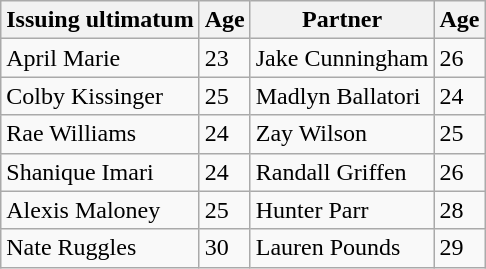<table class= "wikitable sortable">
<tr>
<th nowrap>Issuing ultimatum</th>
<th>Age</th>
<th>Partner</th>
<th>Age</th>
</tr>
<tr>
<td>April Marie</td>
<td>23</td>
<td>Jake Cunningham</td>
<td>26</td>
</tr>
<tr>
<td>Colby Kissinger</td>
<td>25</td>
<td>Madlyn Ballatori</td>
<td>24</td>
</tr>
<tr>
<td>Rae Williams</td>
<td>24</td>
<td>Zay Wilson</td>
<td>25</td>
</tr>
<tr>
<td>Shanique Imari</td>
<td>24</td>
<td>Randall Griffen</td>
<td>26</td>
</tr>
<tr>
<td>Alexis Maloney</td>
<td>25</td>
<td>Hunter Parr</td>
<td>28</td>
</tr>
<tr>
<td>Nate Ruggles</td>
<td>30</td>
<td>Lauren Pounds</td>
<td>29</td>
</tr>
</table>
